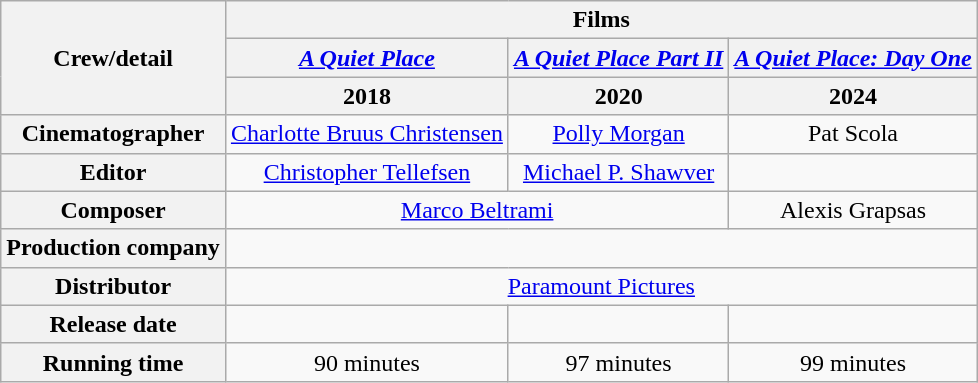<table class="wikitable" style="text-align:center" width:99%;>
<tr>
<th rowspan="3">Crew/detail</th>
<th colspan="3">Films</th>
</tr>
<tr>
<th><em><a href='#'>A Quiet Place</a></em></th>
<th><em><a href='#'>A Quiet Place Part II</a></em></th>
<th><em><a href='#'>A Quiet Place: Day One</a></em></th>
</tr>
<tr>
<th>2018</th>
<th>2020</th>
<th>2024</th>
</tr>
<tr>
<th>Cinematographer</th>
<td><a href='#'>Charlotte Bruus Christensen</a></td>
<td><a href='#'>Polly Morgan</a></td>
<td>Pat Scola</td>
</tr>
<tr>
<th>Editor</th>
<td><a href='#'>Christopher Tellefsen</a></td>
<td><a href='#'>Michael P. Shawver</a></td>
<td></td>
</tr>
<tr>
<th>Composer</th>
<td colspan="2"><a href='#'>Marco Beltrami</a></td>
<td>Alexis Grapsas</td>
</tr>
<tr>
<th>Production company</th>
<td colspan="3"></td>
</tr>
<tr>
<th>Distributor</th>
<td colspan="3"><a href='#'>Paramount Pictures</a></td>
</tr>
<tr>
<th>Release date</th>
<td></td>
<td></td>
<td></td>
</tr>
<tr>
<th>Running time</th>
<td>90 minutes</td>
<td>97 minutes</td>
<td>99 minutes</td>
</tr>
</table>
